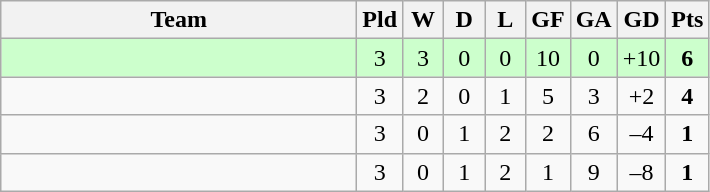<table class="wikitable" style="text-align:center;">
<tr>
<th width=230>Team</th>
<th width=20>Pld</th>
<th width=20>W</th>
<th width=20>D</th>
<th width=20>L</th>
<th width=20>GF</th>
<th width=20>GA</th>
<th Width=20>GD</th>
<th width=20>Pts</th>
</tr>
<tr align=center style="background:#ccffcc;">
<td style="text-align:left;"></td>
<td>3</td>
<td>3</td>
<td>0</td>
<td>0</td>
<td>10</td>
<td>0</td>
<td>+10</td>
<td><strong>6</strong></td>
</tr>
<tr align=center>
<td style="text-align:left;"></td>
<td>3</td>
<td>2</td>
<td>0</td>
<td>1</td>
<td>5</td>
<td>3</td>
<td>+2</td>
<td><strong>4</strong></td>
</tr>
<tr align=center>
<td style="text-align:left;"></td>
<td>3</td>
<td>0</td>
<td>1</td>
<td>2</td>
<td>2</td>
<td>6</td>
<td>–4</td>
<td><strong>1</strong></td>
</tr>
<tr align=center>
<td style="text-align:left;"></td>
<td>3</td>
<td>0</td>
<td>1</td>
<td>2</td>
<td>1</td>
<td>9</td>
<td>–8</td>
<td><strong>1</strong></td>
</tr>
</table>
